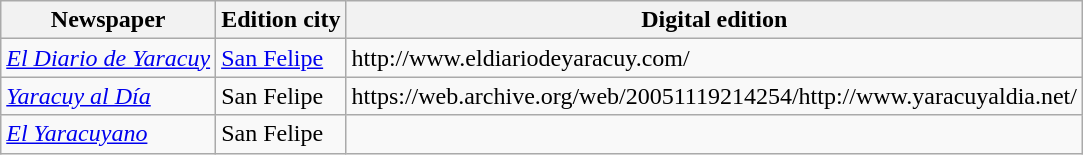<table class="wikitable sortable">
<tr align="center">
<th>Newspaper</th>
<th>Edition city</th>
<th>Digital edition</th>
</tr>
<tr>
<td><em><a href='#'>El Diario de Yaracuy</a></em></td>
<td><a href='#'>San Felipe</a></td>
<td>http://www.eldiariodeyaracuy.com/</td>
</tr>
<tr>
<td><em><a href='#'>Yaracuy al Día</a></em></td>
<td>San Felipe</td>
<td>https://web.archive.org/web/20051119214254/http://www.yaracuyaldia.net/</td>
</tr>
<tr>
<td><em><a href='#'>El Yaracuyano</a></em></td>
<td>San Felipe</td>
<td></td>
</tr>
</table>
